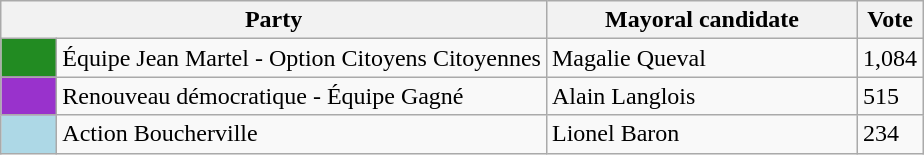<table class="wikitable">
<tr>
<th bgcolor="#DDDDFF" width="230px" colspan="2">Party</th>
<th bgcolor="#DDDDFF" width="200px">Mayoral candidate</th>
<th bgcolor="#DDDDFF" width="30px">Vote</th>
</tr>
<tr>
<td bgcolor="#228B22" width="30px"> </td>
<td>Équipe Jean Martel - Option Citoyens Citoyennes</td>
<td>Magalie Queval</td>
<td>1,084</td>
</tr>
<tr>
<td bgcolor="#9932CC" width="30px"> </td>
<td>Renouveau démocratique - Équipe Gagné</td>
<td>Alain Langlois</td>
<td>515</td>
</tr>
<tr>
<td bgcolor="#ADD8E6" width="30px"> </td>
<td>Action Boucherville</td>
<td>Lionel Baron</td>
<td>234</td>
</tr>
</table>
